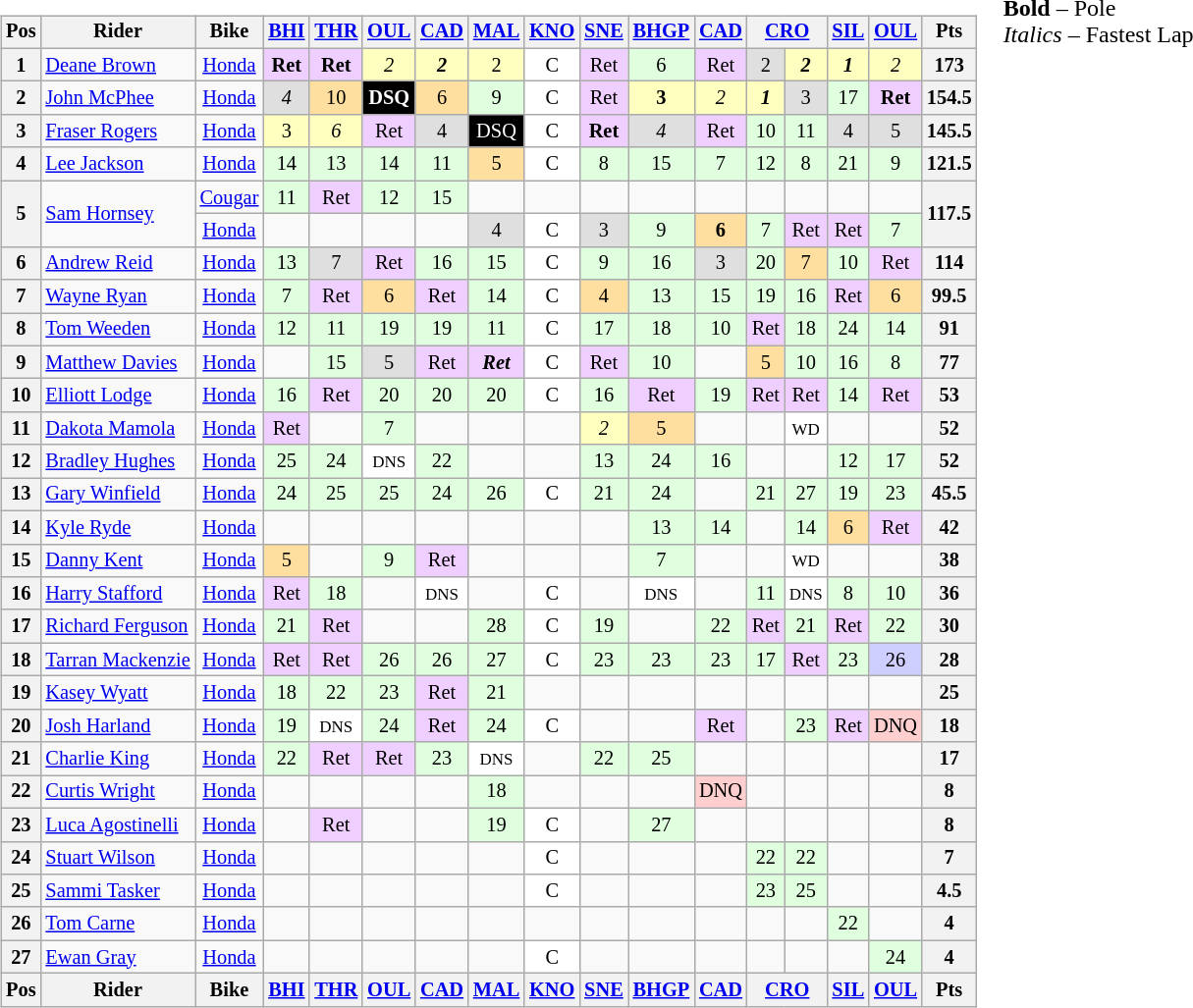<table>
<tr>
<td><br><table class="wikitable" style="font-size: 85%; text-align: center;">
<tr valign="top">
<th valign="middle">Pos</th>
<th valign="middle">Rider</th>
<th valign="middle">Bike</th>
<th><a href='#'>BHI</a><br></th>
<th><a href='#'>THR</a><br></th>
<th><a href='#'>OUL</a><br></th>
<th><a href='#'>CAD</a><br></th>
<th><a href='#'>MAL</a><br></th>
<th><a href='#'>KNO</a><br></th>
<th><a href='#'>SNE</a><br></th>
<th><a href='#'>BHGP</a><br></th>
<th><a href='#'>CAD</a><br></th>
<th colspan=2><a href='#'>CRO</a><br></th>
<th><a href='#'>SIL</a><br></th>
<th><a href='#'>OUL</a><br></th>
<th valign="middle">Pts</th>
</tr>
<tr>
<th>1</th>
<td align="left"> <a href='#'>Deane Brown</a></td>
<td><a href='#'>Honda</a></td>
<td style="background:#EFCFFF;"><strong>Ret</strong></td>
<td style="background:#EFCFFF;"><strong>Ret</strong></td>
<td style="background:#FFFFBF;"><em>2</em></td>
<td style="background:#FFFFBF;"><strong><em>2</em></strong></td>
<td style="background:#FFFFBF;">2</td>
<td style="background:#FFFFFF;">C</td>
<td style="background:#EFCFFF;">Ret</td>
<td style="background:#DFFFDF;">6</td>
<td style="background:#EFCFFF;">Ret</td>
<td style="background:#DFDFDF;">2</td>
<td style="background:#FFFFBF;"><strong><em>2</em></strong></td>
<td style="background:#FFFFBF;"><strong><em>1</em></strong></td>
<td style="background:#FFFFBF;"><em>2</em></td>
<th>173</th>
</tr>
<tr>
<th>2</th>
<td align="left"> <a href='#'>John McPhee</a></td>
<td><a href='#'>Honda</a></td>
<td style="background:#DFDFDF;"><em>4</em></td>
<td style="background:#FFDF9F;">10</td>
<td style="background:black; color:white;"><strong>DSQ</strong></td>
<td style="background:#FFDF9F;">6</td>
<td style="background:#DFFFDF;">9</td>
<td style="background:#FFFFFF;">C</td>
<td style="background:#EFCFFF;">Ret</td>
<td style="background:#FFFFBF;"><strong>3</strong></td>
<td style="background:#FFFFBF;"><em>2</em></td>
<td style="background:#FFFFBF;"><strong><em>1</em></strong></td>
<td style="background:#DFDFDF;">3</td>
<td style="background:#DFFFDF;">17</td>
<td style="background:#EFCFFF;"><strong>Ret</strong></td>
<th>154.5</th>
</tr>
<tr>
<th>3</th>
<td align="left"> <a href='#'>Fraser Rogers</a></td>
<td><a href='#'>Honda</a></td>
<td style="background:#FFFFBF;">3</td>
<td style="background:#FFFFBF;"><em>6</em></td>
<td style="background:#EFCFFF;">Ret</td>
<td style="background:#DFDFDF;">4</td>
<td style="background:black; color:white;">DSQ</td>
<td style="background:#FFFFFF;">C</td>
<td style="background:#EFCFFF;"><strong>Ret</strong></td>
<td style="background:#DFDFDF;"><em>4</em></td>
<td style="background:#EFCFFF;">Ret</td>
<td style="background:#DFFFDF;">10</td>
<td style="background:#DFFFDF;">11</td>
<td style="background:#DFDFDF;">4</td>
<td style="background:#DFDFDF;">5</td>
<th>145.5</th>
</tr>
<tr>
<th>4</th>
<td align="left"> <a href='#'>Lee Jackson</a></td>
<td><a href='#'>Honda</a></td>
<td style="background:#DFFFDF;">14</td>
<td style="background:#DFFFDF;">13</td>
<td style="background:#DFFFDF;">14</td>
<td style="background:#DFFFDF;">11</td>
<td style="background:#FFDF9F;">5</td>
<td style="background:#FFFFFF;">C</td>
<td style="background:#DFFFDF;">8</td>
<td style="background:#DFFFDF;">15</td>
<td style="background:#DFFFDF;">7</td>
<td style="background:#DFFFDF;">12</td>
<td style="background:#DFFFDF;">8</td>
<td style="background:#DFFFDF;">21</td>
<td style="background:#DFFFDF;">9</td>
<th>121.5</th>
</tr>
<tr>
<th rowspan=2>5</th>
<td align="left" rowspan=2> <a href='#'>Sam Hornsey</a></td>
<td><a href='#'>Cougar</a></td>
<td style="background:#DFFFDF;">11</td>
<td style="background:#EFCFFF;">Ret</td>
<td style="background:#DFFFDF;">12</td>
<td style="background:#DFFFDF;">15</td>
<td></td>
<td></td>
<td></td>
<td></td>
<td></td>
<td></td>
<td></td>
<td></td>
<td></td>
<th rowspan=2>117.5</th>
</tr>
<tr>
<td><a href='#'>Honda</a></td>
<td></td>
<td></td>
<td></td>
<td></td>
<td style="background:#DFDFDF;">4</td>
<td style="background:#FFFFFF;">C</td>
<td style="background:#DFDFDF;">3</td>
<td style="background:#DFFFDF;">9</td>
<td style="background:#FFDF9F;"><strong>6</strong></td>
<td style="background:#DFFFDF;">7</td>
<td style="background:#EFCFFF;">Ret</td>
<td style="background:#EFCFFF;">Ret</td>
<td style="background:#DFFFDF;">7</td>
</tr>
<tr>
<th>6</th>
<td align="left"> <a href='#'>Andrew Reid</a></td>
<td><a href='#'>Honda</a></td>
<td style="background:#DFFFDF;">13</td>
<td style="background:#DFDFDF;">7</td>
<td style="background:#EFCFFF;">Ret</td>
<td style="background:#DFFFDF;">16</td>
<td style="background:#DFFFDF;">15</td>
<td style="background:#FFFFFF;">C</td>
<td style="background:#DFFFDF;">9</td>
<td style="background:#DFFFDF;">16</td>
<td style="background:#DFDFDF;">3</td>
<td style="background:#DFFFDF;">20</td>
<td style="background:#FFDF9F;">7</td>
<td style="background:#DFFFDF;">10</td>
<td style="background:#EFCFFF;">Ret</td>
<th>114</th>
</tr>
<tr>
<th>7</th>
<td align="left"> <a href='#'>Wayne Ryan</a></td>
<td><a href='#'>Honda</a></td>
<td style="background:#DFFFDF;">7</td>
<td style="background:#EFCFFF;">Ret</td>
<td style="background:#FFDF9F;">6</td>
<td style="background:#EFCFFF;">Ret</td>
<td style="background:#DFFFDF;">14</td>
<td style="background:#FFFFFF;">C</td>
<td style="background:#FFDF9F;">4</td>
<td style="background:#DFFFDF;">13</td>
<td style="background:#DFFFDF;">15</td>
<td style="background:#DFFFDF;">19</td>
<td style="background:#DFFFDF;">16</td>
<td style="background:#EFCFFF;">Ret</td>
<td style="background:#FFDF9F;">6</td>
<th>99.5</th>
</tr>
<tr>
<th>8</th>
<td align="left"> <a href='#'>Tom Weeden</a></td>
<td><a href='#'>Honda</a></td>
<td style="background:#DFFFDF;">12</td>
<td style="background:#DFFFDF;">11</td>
<td style="background:#DFFFDF;">19</td>
<td style="background:#DFFFDF;">19</td>
<td style="background:#DFFFDF;">11</td>
<td style="background:#FFFFFF;">C</td>
<td style="background:#DFFFDF;">17</td>
<td style="background:#DFFFDF;">18</td>
<td style="background:#DFFFDF;">10</td>
<td style="background:#EFCFFF;">Ret</td>
<td style="background:#DFFFDF;">18</td>
<td style="background:#DFFFDF;">24</td>
<td style="background:#DFFFDF;">14</td>
<th>91</th>
</tr>
<tr>
<th>9</th>
<td align="left"> <a href='#'>Matthew Davies</a></td>
<td><a href='#'>Honda</a></td>
<td></td>
<td style="background:#DFFFDF;">15</td>
<td style="background:#DFDFDF;">5</td>
<td style="background:#EFCFFF;">Ret</td>
<td style="background:#EFCFFF;"><strong><em>Ret</em></strong></td>
<td style="background:#FFFFFF;">C</td>
<td style="background:#EFCFFF;">Ret</td>
<td style="background:#DFFFDF;">10</td>
<td></td>
<td style="background:#FFDF9F;">5</td>
<td style="background:#DFFFDF;">10</td>
<td style="background:#DFFFDF;">16</td>
<td style="background:#DFFFDF;">8</td>
<th>77</th>
</tr>
<tr>
<th>10</th>
<td align="left"> <a href='#'>Elliott Lodge</a></td>
<td><a href='#'>Honda</a></td>
<td style="background:#DFFFDF;">16</td>
<td style="background:#EFCFFF;">Ret</td>
<td style="background:#DFFFDF;">20</td>
<td style="background:#DFFFDF;">20</td>
<td style="background:#DFFFDF;">20</td>
<td style="background:#FFFFFF;">C</td>
<td style="background:#DFFFDF;">16</td>
<td style="background:#EFCFFF;">Ret</td>
<td style="background:#DFFFDF;">19</td>
<td style="background:#EFCFFF;">Ret</td>
<td style="background:#EFCFFF;">Ret</td>
<td style="background:#DFFFDF;">14</td>
<td style="background:#EFCFFF;">Ret</td>
<th>53</th>
</tr>
<tr>
<th>11</th>
<td align="left"> <a href='#'>Dakota Mamola</a></td>
<td><a href='#'>Honda</a></td>
<td style="background:#EFCFFF;">Ret</td>
<td></td>
<td style="background:#DFFFDF;">7</td>
<td></td>
<td></td>
<td></td>
<td style="background:#FFFFBF;"><em>2</em></td>
<td style="background:#FFDF9F;">5</td>
<td></td>
<td></td>
<td style="background:#FFFFFF;"><small>WD</small></td>
<td></td>
<td></td>
<th>52</th>
</tr>
<tr>
<th>12</th>
<td align="left"> <a href='#'>Bradley Hughes</a></td>
<td><a href='#'>Honda</a></td>
<td style="background:#DFFFDF;">25</td>
<td style="background:#DFFFDF;">24</td>
<td style="background:#FFFFFF;"><small>DNS</small></td>
<td style="background:#DFFFDF;">22</td>
<td></td>
<td></td>
<td style="background:#DFFFDF;">13</td>
<td style="background:#DFFFDF;">24</td>
<td style="background:#DFFFDF;">16</td>
<td></td>
<td></td>
<td style="background:#DFFFDF;">12</td>
<td style="background:#DFFFDF;">17</td>
<th>52</th>
</tr>
<tr>
<th>13</th>
<td align="left"> <a href='#'>Gary Winfield</a></td>
<td><a href='#'>Honda</a></td>
<td style="background:#DFFFDF;">24</td>
<td style="background:#DFFFDF;">25</td>
<td style="background:#DFFFDF;">25</td>
<td style="background:#DFFFDF;">24</td>
<td style="background:#DFFFDF;">26</td>
<td style="background:#FFFFFF;">C</td>
<td style="background:#DFFFDF;">21</td>
<td style="background:#DFFFDF;">24</td>
<td></td>
<td style="background:#DFFFDF;">21</td>
<td style="background:#DFFFDF;">27</td>
<td style="background:#DFFFDF;">19</td>
<td style="background:#DFFFDF;">23</td>
<th>45.5</th>
</tr>
<tr>
<th>14</th>
<td align="left"> <a href='#'>Kyle Ryde</a></td>
<td><a href='#'>Honda</a></td>
<td></td>
<td></td>
<td></td>
<td></td>
<td></td>
<td></td>
<td></td>
<td style="background:#DFFFDF;">13</td>
<td style="background:#DFFFDF;">14</td>
<td></td>
<td style="background:#DFFFDF;">14</td>
<td style="background:#FFDF9F;">6</td>
<td style="background:#EFCFFF;">Ret</td>
<th>42</th>
</tr>
<tr>
<th>15</th>
<td align="left"> <a href='#'>Danny Kent</a></td>
<td><a href='#'>Honda</a></td>
<td style="background:#FFDF9F;">5</td>
<td></td>
<td style="background:#DFFFDF;">9</td>
<td style="background:#EFCFFF;">Ret</td>
<td></td>
<td></td>
<td></td>
<td style="background:#DFFFDF;">7</td>
<td></td>
<td></td>
<td style="background:#FFFFFF;"><small>WD</small></td>
<td></td>
<td></td>
<th>38</th>
</tr>
<tr>
<th>16</th>
<td align="left"> <a href='#'>Harry Stafford</a></td>
<td><a href='#'>Honda</a></td>
<td style="background:#EFCFFF;">Ret</td>
<td style="background:#DFFFDF;">18</td>
<td></td>
<td style="background:#FFFFFF;"><small>DNS</small></td>
<td></td>
<td style="background:#FFFFFF;">C</td>
<td></td>
<td style="background:#FFFFFF;"><small>DNS</small></td>
<td></td>
<td style="background:#DFFFDF;">11</td>
<td style="background:#FFFFFF;"><small>DNS</small></td>
<td style="background:#DFFFDF;">8</td>
<td style="background:#DFFFDF;">10</td>
<th>36</th>
</tr>
<tr>
<th>17</th>
<td align="left"> <a href='#'>Richard Ferguson</a></td>
<td><a href='#'>Honda</a></td>
<td style="background:#DFFFDF;">21</td>
<td style="background:#EFCFFF;">Ret</td>
<td></td>
<td></td>
<td style="background:#DFFFDF;">28</td>
<td style="background:#FFFFFF;">C</td>
<td style="background:#DFFFDF;">19</td>
<td></td>
<td style="background:#DFFFDF;">22</td>
<td style="background:#EFCFFF;">Ret</td>
<td style="background:#DFFFDF;">21</td>
<td style="background:#EFCFFF;">Ret</td>
<td style="background:#DFFFDF;">22</td>
<th>30</th>
</tr>
<tr>
<th>18</th>
<td align="left"> <a href='#'>Tarran Mackenzie</a></td>
<td><a href='#'>Honda</a></td>
<td style="background:#EFCFFF;">Ret</td>
<td style="background:#EFCFFF;">Ret</td>
<td style="background:#DFFFDF;">26</td>
<td style="background:#DFFFDF;">26</td>
<td style="background:#DFFFDF;">27</td>
<td style="background:#FFFFFF;">C</td>
<td style="background:#DFFFDF;">23</td>
<td style="background:#DFFFDF;">23</td>
<td style="background:#DFFFDF;">23</td>
<td style="background:#DFFFDF;">17</td>
<td style="background:#EFCFFF;">Ret</td>
<td style="background:#DFFFDF;">23</td>
<td style="background:#CFCFFF;">26</td>
<th>28</th>
</tr>
<tr>
<th>19</th>
<td align="left"> <a href='#'>Kasey Wyatt</a></td>
<td><a href='#'>Honda</a></td>
<td style="background:#DFFFDF;">18</td>
<td style="background:#DFFFDF;">22</td>
<td style="background:#DFFFDF;">23</td>
<td style="background:#EFCFFF;">Ret</td>
<td style="background:#DFFFDF;">21</td>
<td></td>
<td></td>
<td></td>
<td></td>
<td></td>
<td></td>
<td></td>
<td></td>
<th>25</th>
</tr>
<tr>
<th>20</th>
<td align="left"> <a href='#'>Josh Harland</a></td>
<td><a href='#'>Honda</a></td>
<td style="background:#DFFFDF;">19</td>
<td style="background:#FFFFFF;"><small>DNS</small></td>
<td style="background:#DFFFDF;">24</td>
<td style="background:#EFCFFF;">Ret</td>
<td style="background:#DFFFDF;">24</td>
<td style="background:#FFFFFF;">C</td>
<td></td>
<td></td>
<td style="background:#EFCFFF;">Ret</td>
<td></td>
<td style="background:#DFFFDF;">23</td>
<td style="background:#EFCFFF;">Ret</td>
<td style="background:#FFCFCF;">DNQ</td>
<th>18</th>
</tr>
<tr>
<th>21</th>
<td align="left"> <a href='#'>Charlie King</a></td>
<td><a href='#'>Honda</a></td>
<td style="background:#DFFFDF;">22</td>
<td style="background:#EFCFFF;">Ret</td>
<td style="background:#EFCFFF;">Ret</td>
<td style="background:#DFFFDF;">23</td>
<td style="background:#FFFFFF;"><small>DNS</small></td>
<td></td>
<td style="background:#DFFFDF;">22</td>
<td style="background:#DFFFDF;">25</td>
<td></td>
<td></td>
<td></td>
<td></td>
<td></td>
<th>17</th>
</tr>
<tr>
<th>22</th>
<td align="left"> <a href='#'>Curtis Wright</a></td>
<td><a href='#'>Honda</a></td>
<td></td>
<td></td>
<td></td>
<td></td>
<td style="background:#DFFFDF;">18</td>
<td></td>
<td></td>
<td></td>
<td style="background:#FFCFCF;">DNQ</td>
<td></td>
<td></td>
<td></td>
<td></td>
<th>8</th>
</tr>
<tr>
<th>23</th>
<td align="left"> <a href='#'>Luca Agostinelli</a></td>
<td><a href='#'>Honda</a></td>
<td></td>
<td style="background:#EFCFFF;">Ret</td>
<td></td>
<td></td>
<td style="background:#DFFFDF;">19</td>
<td style="background:#FFFFFF;">C</td>
<td></td>
<td style="background:#DFFFDF;">27</td>
<td></td>
<td></td>
<td></td>
<td></td>
<td></td>
<th>8</th>
</tr>
<tr>
<th>24</th>
<td align="left"> <a href='#'>Stuart Wilson</a></td>
<td><a href='#'>Honda</a></td>
<td></td>
<td></td>
<td></td>
<td></td>
<td></td>
<td style="background:#FFFFFF;">C</td>
<td></td>
<td></td>
<td></td>
<td style="background:#DFFFDF;">22</td>
<td style="background:#DFFFDF;">22</td>
<td></td>
<td></td>
<th>7</th>
</tr>
<tr>
<th>25</th>
<td align="left"> <a href='#'>Sammi Tasker</a></td>
<td><a href='#'>Honda</a></td>
<td></td>
<td></td>
<td></td>
<td></td>
<td></td>
<td style="background:#FFFFFF;">C</td>
<td></td>
<td></td>
<td></td>
<td style="background:#DFFFDF;">23</td>
<td style="background:#DFFFDF;">25</td>
<td></td>
<td></td>
<th>4.5</th>
</tr>
<tr>
<th>26</th>
<td align="left"> <a href='#'>Tom Carne</a></td>
<td><a href='#'>Honda</a></td>
<td></td>
<td></td>
<td></td>
<td></td>
<td></td>
<td></td>
<td></td>
<td></td>
<td></td>
<td></td>
<td></td>
<td style="background:#DFFFDF;">22</td>
<td></td>
<th>4</th>
</tr>
<tr>
<th>27</th>
<td align="left"> <a href='#'>Ewan Gray</a></td>
<td><a href='#'>Honda</a></td>
<td></td>
<td></td>
<td></td>
<td></td>
<td></td>
<td style="background:#FFFFFF;">C</td>
<td></td>
<td></td>
<td></td>
<td></td>
<td></td>
<td></td>
<td style="background:#DFFFDF;">24</td>
<th>4</th>
</tr>
<tr valign="top">
<th valign="middle">Pos</th>
<th valign="middle">Rider</th>
<th valign="middle">Bike</th>
<th><a href='#'>BHI</a><br></th>
<th><a href='#'>THR</a><br></th>
<th><a href='#'>OUL</a><br></th>
<th><a href='#'>CAD</a><br></th>
<th><a href='#'>MAL</a><br></th>
<th><a href='#'>KNO</a><br></th>
<th><a href='#'>SNE</a><br></th>
<th><a href='#'>BHGP</a><br></th>
<th><a href='#'>CAD</a><br></th>
<th colspan=2><a href='#'>CRO</a><br></th>
<th><a href='#'>SIL</a><br></th>
<th><a href='#'>OUL</a><br></th>
<th valign="middle">Pts</th>
</tr>
</table>
</td>
<td valign="top"><br><span><strong>Bold</strong> – Pole<br>
<em>Italics</em> – Fastest Lap</span></td>
</tr>
</table>
